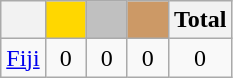<table class="wikitable">
<tr>
<th></th>
<th style="background-color:gold">        </th>
<th style="background-color:silver">      </th>
<th style="background-color:#CC9966">      </th>
<th>Total</th>
</tr>
<tr align="center">
<td> <a href='#'>Fiji</a></td>
<td>0</td>
<td>0</td>
<td>0</td>
<td>0</td>
</tr>
</table>
